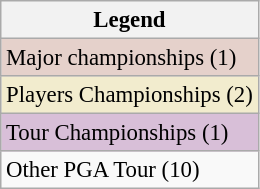<table class="wikitable" style="font-size:95%;">
<tr>
<th>Legend</th>
</tr>
<tr style="background:#e5d1cb;">
<td>Major championships (1)</td>
</tr>
<tr style="background:#f2ecce;">
<td>Players Championships (2)</td>
</tr>
<tr style="background:thistle;">
<td>Tour Championships (1)</td>
</tr>
<tr>
<td>Other PGA Tour (10)</td>
</tr>
</table>
